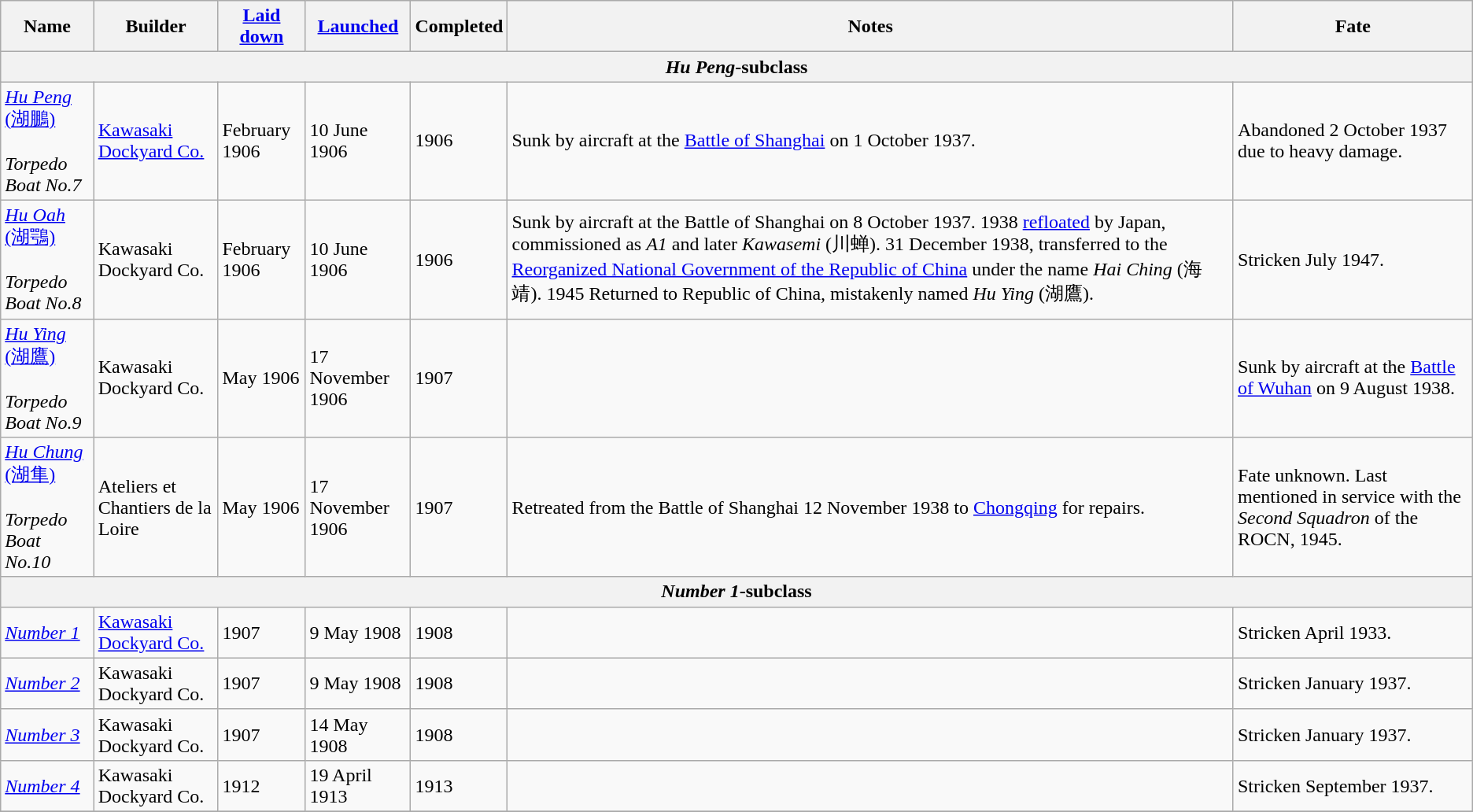<table class="wikitable">
<tr>
<th>Name</th>
<th>Builder</th>
<th><a href='#'>Laid down</a></th>
<th><a href='#'>Launched</a></th>
<th>Completed</th>
<th>Notes</th>
<th>Fate</th>
</tr>
<tr>
<th colspan=7><em>Hu Peng</em>-subclass</th>
</tr>
<tr>
<td><a href='#'><em>Hu Peng</em> (湖鵬)</a><br><small></small><br><em>Torpedo Boat No.7</em></td>
<td><a href='#'>Kawasaki Dockyard Co.</a></td>
<td>February 1906</td>
<td>10 June 1906</td>
<td>1906</td>
<td>Sunk by aircraft at the <a href='#'>Battle of Shanghai</a> on 1 October 1937.</td>
<td>Abandoned 2 October 1937 due to heavy damage.</td>
</tr>
<tr>
<td><a href='#'><em>Hu Oah</em> (湖鶚)</a><br><small></small><br><em>Torpedo Boat No.8</em></td>
<td>Kawasaki Dockyard Co.</td>
<td>February 1906</td>
<td>10 June 1906</td>
<td>1906</td>
<td>Sunk by aircraft at the Battle of Shanghai on 8 October 1937. 1938 <a href='#'>refloated</a> by Japan, commissioned as <em>A1</em> and later <em>Kawasemi</em> (川蝉). 31 December 1938, transferred to the <a href='#'>Reorganized National Government of the Republic of China</a> under the name <em>Hai Ching</em> (海靖). 1945 Returned to Republic of China, mistakenly named <em>Hu Ying</em> (湖鷹).</td>
<td>Stricken July 1947.</td>
</tr>
<tr>
<td><a href='#'><em>Hu Ying</em> (湖鷹)</a><br><small></small><br><em>Torpedo Boat No.9</em></td>
<td>Kawasaki Dockyard Co.</td>
<td>May 1906</td>
<td>17 November 1906</td>
<td>1907</td>
<td></td>
<td>Sunk by aircraft at the <a href='#'>Battle of Wuhan</a> on 9 August 1938.</td>
</tr>
<tr>
<td><a href='#'><em>Hu Chung</em> (湖隼)</a><br><small></small><br><em>Torpedo Boat No.10</em></td>
<td>Ateliers et Chantiers de la Loire</td>
<td>May 1906</td>
<td>17 November 1906</td>
<td>1907</td>
<td>Retreated from the Battle of Shanghai 12 November 1938 to <a href='#'>Chongqing</a> for repairs.</td>
<td>Fate unknown. Last mentioned in service with the <em>Second Squadron</em> of the ROCN, 1945.</td>
</tr>
<tr>
<th colspan=7><em>Number 1</em>-subclass</th>
</tr>
<tr>
<td><a href='#'><em>Number 1</em></a><br><small></small></td>
<td><a href='#'>Kawasaki Dockyard Co.</a></td>
<td>1907</td>
<td>9 May 1908</td>
<td>1908</td>
<td></td>
<td>Stricken April 1933.</td>
</tr>
<tr>
<td><a href='#'><em>Number 2</em></a><br><small></small></td>
<td>Kawasaki Dockyard Co.</td>
<td>1907</td>
<td>9 May 1908</td>
<td>1908</td>
<td></td>
<td>Stricken January 1937.</td>
</tr>
<tr>
<td><a href='#'><em>Number 3</em></a><br><small></small></td>
<td>Kawasaki Dockyard Co.</td>
<td>1907</td>
<td>14 May 1908</td>
<td>1908</td>
<td></td>
<td>Stricken January 1937.</td>
</tr>
<tr>
<td><a href='#'><em>Number 4</em></a><br><small></small></td>
<td>Kawasaki Dockyard Co.</td>
<td>1912</td>
<td>19 April 1913</td>
<td>1913</td>
<td></td>
<td>Stricken September 1937.</td>
</tr>
<tr>
</tr>
</table>
